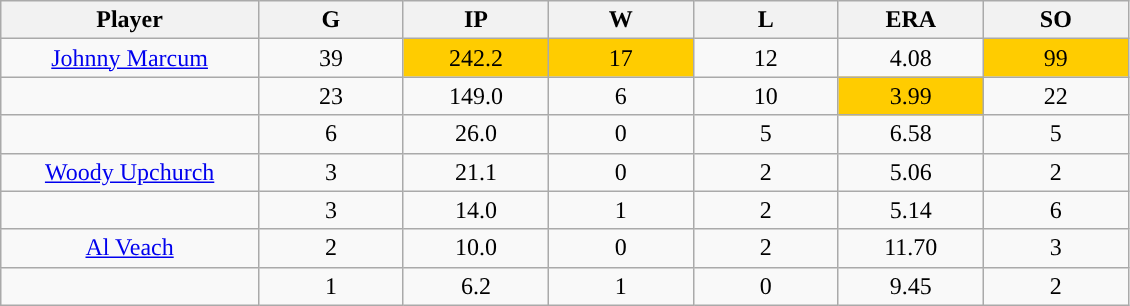<table class="wikitable sortable">
<tr>
<th bgcolor="#DDDDFF" width="16%">Player</th>
<th bgcolor="#DDDDFF" width="9%">G</th>
<th bgcolor="#DDDDFF" width="9%">IP</th>
<th bgcolor="#DDDDFF" width="9%">W</th>
<th bgcolor="#DDDDFF" width="9%">L</th>
<th bgcolor="#DDDDFF" width="9%">ERA</th>
<th bgcolor="#DDDDFF" width="9%">SO</th>
</tr>
<tr align="center">
<td><a href='#'>Johnny Marcum</a></td>
<td>39</td>
<td style="background:#fc0;">242.2</td>
<td style="background:#fc0;">17</td>
<td>12</td>
<td>4.08</td>
<td style="background:#fc0;">99</td>
</tr>
<tr align=center>
<td></td>
<td>23</td>
<td>149.0</td>
<td>6</td>
<td>10</td>
<td style="background:#fc0;">3.99</td>
<td>22</td>
</tr>
<tr align="center">
<td></td>
<td>6</td>
<td>26.0</td>
<td>0</td>
<td>5</td>
<td>6.58</td>
<td>5</td>
</tr>
<tr align="center">
<td><a href='#'>Woody Upchurch</a></td>
<td>3</td>
<td>21.1</td>
<td>0</td>
<td>2</td>
<td>5.06</td>
<td>2</td>
</tr>
<tr align=center>
<td></td>
<td>3</td>
<td>14.0</td>
<td>1</td>
<td>2</td>
<td>5.14</td>
<td>6</td>
</tr>
<tr align="center">
<td><a href='#'>Al Veach</a></td>
<td>2</td>
<td>10.0</td>
<td>0</td>
<td>2</td>
<td>11.70</td>
<td>3</td>
</tr>
<tr align=center>
<td></td>
<td>1</td>
<td>6.2</td>
<td>1</td>
<td>0</td>
<td>9.45</td>
<td>2</td>
</tr>
</table>
